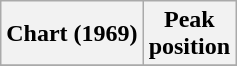<table class="wikitable sortable plainrowheaders">
<tr>
<th>Chart (1969)</th>
<th>Peak<br>position</th>
</tr>
<tr>
</tr>
</table>
